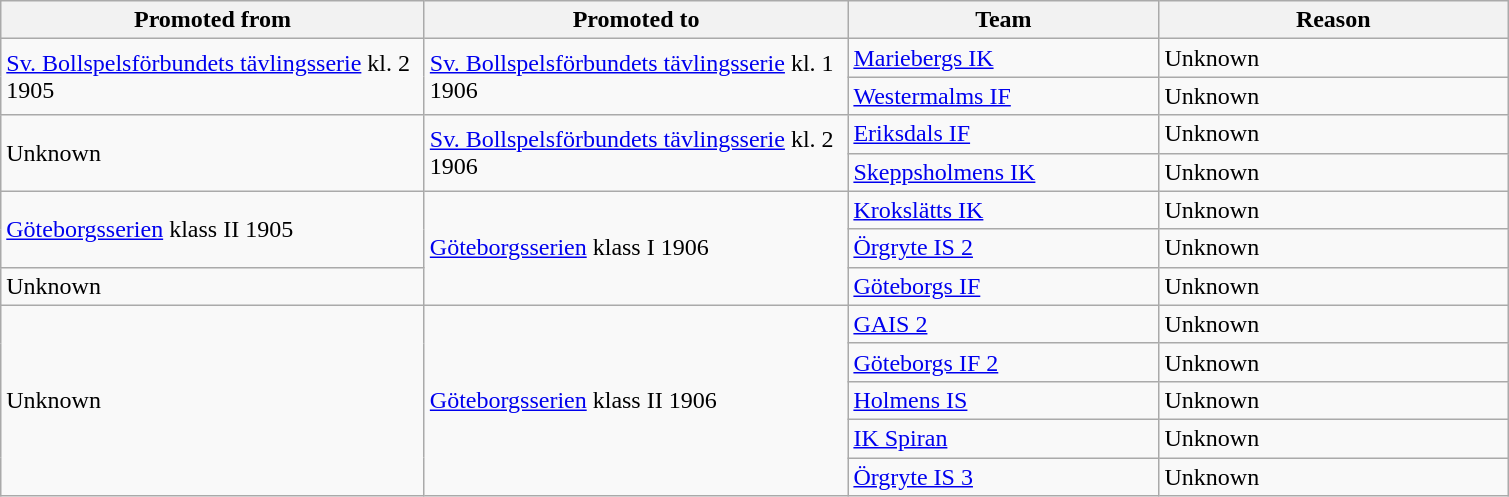<table class="wikitable" style="text-align: left;">
<tr>
<th style="width: 275px;">Promoted from</th>
<th style="width: 275px;">Promoted to</th>
<th style="width: 200px;">Team</th>
<th style="width: 225px;">Reason</th>
</tr>
<tr>
<td rowspan=2><a href='#'>Sv. Bollspelsförbundets tävlingsserie</a> kl. 2 1905</td>
<td rowspan=2><a href='#'>Sv. Bollspelsförbundets tävlingsserie</a> kl. 1 1906</td>
<td><a href='#'>Mariebergs IK</a></td>
<td>Unknown</td>
</tr>
<tr>
<td><a href='#'>Westermalms IF</a></td>
<td>Unknown</td>
</tr>
<tr>
<td rowspan=2>Unknown</td>
<td rowspan=2><a href='#'>Sv. Bollspelsförbundets tävlingsserie</a> kl. 2 1906</td>
<td><a href='#'>Eriksdals IF</a></td>
<td>Unknown</td>
</tr>
<tr>
<td><a href='#'>Skeppsholmens IK</a></td>
<td>Unknown</td>
</tr>
<tr>
<td rowspan=2><a href='#'>Göteborgsserien</a> klass II 1905</td>
<td rowspan=3><a href='#'>Göteborgsserien</a> klass I 1906</td>
<td><a href='#'>Krokslätts IK</a></td>
<td>Unknown</td>
</tr>
<tr>
<td><a href='#'>Örgryte IS 2</a></td>
<td>Unknown</td>
</tr>
<tr>
<td>Unknown</td>
<td><a href='#'>Göteborgs IF</a></td>
<td>Unknown</td>
</tr>
<tr>
<td rowspan=5>Unknown</td>
<td rowspan=5><a href='#'>Göteborgsserien</a> klass II 1906</td>
<td><a href='#'>GAIS 2</a></td>
<td>Unknown</td>
</tr>
<tr>
<td><a href='#'>Göteborgs IF 2</a></td>
<td>Unknown</td>
</tr>
<tr>
<td><a href='#'>Holmens IS</a></td>
<td>Unknown</td>
</tr>
<tr>
<td><a href='#'>IK Spiran</a></td>
<td>Unknown</td>
</tr>
<tr>
<td><a href='#'>Örgryte IS 3</a></td>
<td>Unknown</td>
</tr>
</table>
